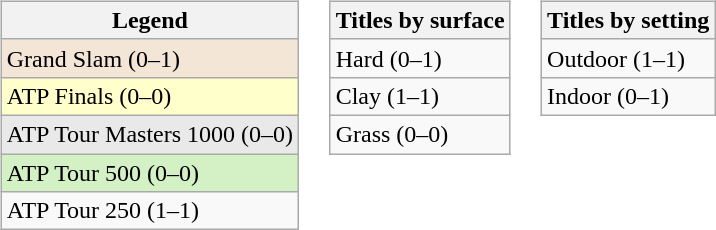<table>
<tr valign="top">
<td><br><table class="wikitable">
<tr>
<th>Legend</th>
</tr>
<tr style="background:#f3e6d7;">
<td>Grand Slam (0–1)</td>
</tr>
<tr style="background:#ffffcc;">
<td>ATP Finals (0–0)</td>
</tr>
<tr style="background:#e9e9e9;">
<td>ATP Tour Masters 1000 (0–0)</td>
</tr>
<tr style="background:#d4f1c5;">
<td>ATP Tour 500 (0–0)</td>
</tr>
<tr>
<td>ATP Tour 250 (1–1)</td>
</tr>
</table>
</td>
<td><br><table class="wikitable">
<tr>
<th>Titles by surface</th>
</tr>
<tr>
<td>Hard (0–1)</td>
</tr>
<tr>
<td>Clay (1–1)</td>
</tr>
<tr>
<td>Grass (0–0)</td>
</tr>
</table>
</td>
<td><br><table class="wikitable">
<tr>
<th>Titles by setting</th>
</tr>
<tr>
<td>Outdoor (1–1)</td>
</tr>
<tr>
<td>Indoor (0–1)</td>
</tr>
</table>
</td>
</tr>
</table>
